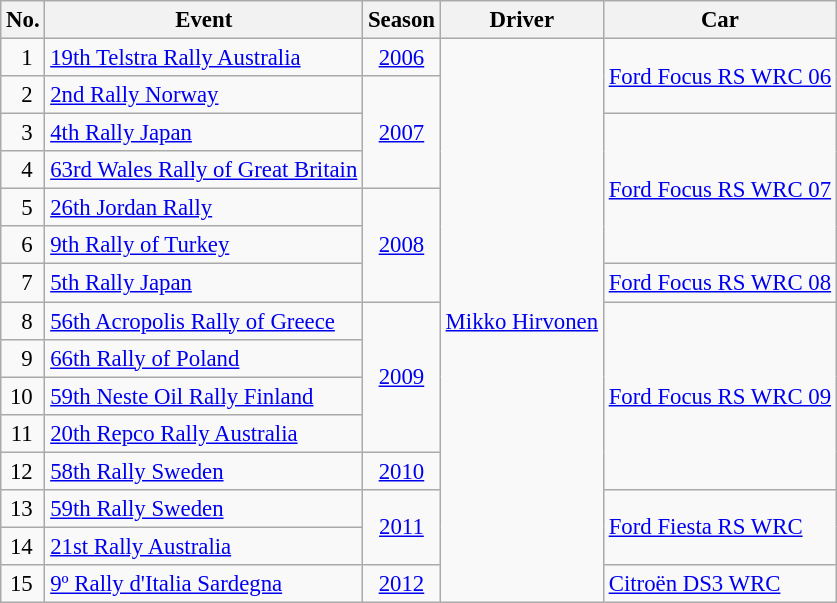<table class="wikitable" style=" font-size: 95%; max-width: 49em;">
<tr>
<th>No.</th>
<th>Event</th>
<th>Season</th>
<th>Driver</th>
<th>Car</th>
</tr>
<tr>
<td align="right" style="padding-right: 0.5em;">1</td>
<td> <a href='#'>19th Telstra Rally Australia</a></td>
<td align="center"><a href='#'>2006</a></td>
<td rowspan=15><a href='#'>Mikko Hirvonen</a></td>
<td rowspan=2><a href='#'>Ford Focus RS WRC 06</a></td>
</tr>
<tr>
<td align="right" style="padding-right: 0.5em;">2</td>
<td> <a href='#'>2nd Rally Norway</a></td>
<td rowspan=3 align="center"><a href='#'>2007</a></td>
</tr>
<tr>
<td align="right" style="padding-right: 0.5em;">3</td>
<td> <a href='#'>4th Rally Japan</a></td>
<td rowspan=4><a href='#'>Ford Focus RS WRC 07</a></td>
</tr>
<tr>
<td align="right" style="padding-right: 0.5em;">4</td>
<td> <a href='#'>63rd Wales Rally of Great Britain</a></td>
</tr>
<tr>
<td align="right" style="padding-right: 0.5em;">5</td>
<td> <a href='#'>26th Jordan Rally</a></td>
<td rowspan=3 align="center"><a href='#'>2008</a></td>
</tr>
<tr>
<td align="right" style="padding-right: 0.5em;">6</td>
<td> <a href='#'>9th Rally of Turkey</a></td>
</tr>
<tr>
<td align="right" style="padding-right: 0.5em;">7</td>
<td> <a href='#'>5th Rally Japan</a></td>
<td><a href='#'>Ford Focus RS WRC 08</a></td>
</tr>
<tr>
<td align="right" style="padding-right: 0.5em;">8</td>
<td> <a href='#'>56th Acropolis Rally of Greece</a></td>
<td rowspan=4 align="center"><a href='#'>2009</a></td>
<td rowspan=5><a href='#'>Ford Focus RS WRC 09</a></td>
</tr>
<tr>
<td align="right" style="padding-right: 0.5em;">9</td>
<td> <a href='#'>66th Rally of Poland</a></td>
</tr>
<tr>
<td align="right" style="padding-right: 0.5em;">10</td>
<td> <a href='#'>59th Neste Oil Rally Finland</a></td>
</tr>
<tr>
<td align="right" style="padding-right: 0.5em;">11</td>
<td> <a href='#'>20th Repco Rally Australia</a></td>
</tr>
<tr>
<td align="right" style="padding-right: 0.5em;">12</td>
<td> <a href='#'>58th Rally Sweden</a></td>
<td align="center"><a href='#'>2010</a></td>
</tr>
<tr>
<td align="right" style="padding-right: 0.5em;">13</td>
<td> <a href='#'>59th Rally Sweden</a></td>
<td rowspan=2 align="center"><a href='#'>2011</a></td>
<td rowspan=2><a href='#'>Ford Fiesta RS WRC</a></td>
</tr>
<tr>
<td align="right" style="padding-right: 0.5em;">14</td>
<td> <a href='#'>21st Rally Australia</a></td>
</tr>
<tr>
<td align="right" style="padding-right: 0.5em;">15</td>
<td> <a href='#'>9º Rally d'Italia Sardegna</a></td>
<td align="center"><a href='#'>2012</a></td>
<td><a href='#'>Citroën DS3 WRC</a></td>
</tr>
</table>
